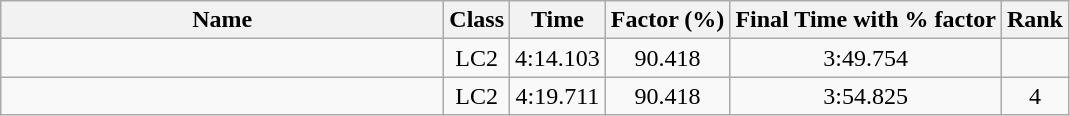<table class="wikitable" style="text-align:center;">
<tr>
<th style="width:18em">Name</th>
<th>Class</th>
<th>Time</th>
<th>Factor (%)</th>
<th>Final Time with % factor</th>
<th>Rank</th>
</tr>
<tr>
<td align=left></td>
<td>LC2</td>
<td>4:14.103</td>
<td>90.418</td>
<td>3:49.754</td>
<td></td>
</tr>
<tr>
<td align=left></td>
<td>LC2</td>
<td>4:19.711</td>
<td>90.418</td>
<td>3:54.825</td>
<td>4</td>
</tr>
</table>
